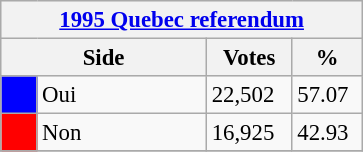<table class="wikitable" style="font-size: 95%; clear:both">
<tr style="background-color:#E9E9E9">
<th colspan=4><a href='#'>1995 Quebec referendum</a></th>
</tr>
<tr style="background-color:#E9E9E9">
<th colspan=2 style="width: 130px">Side</th>
<th style="width: 50px">Votes</th>
<th style="width: 40px">%</th>
</tr>
<tr>
<td bgcolor="blue"></td>
<td>Oui</td>
<td>22,502</td>
<td>57.07</td>
</tr>
<tr>
<td bgcolor="red"></td>
<td>Non</td>
<td>16,925</td>
<td>42.93</td>
</tr>
<tr>
</tr>
</table>
